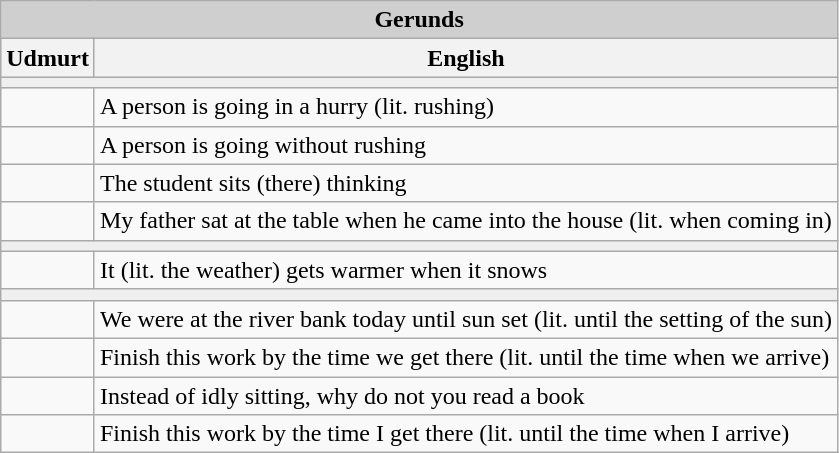<table class="wikitable">
<tr>
<th colspan="2" style="background:#cfcfcf;">Gerunds</th>
</tr>
<tr style="background:#dfdfdf;" |>
<th>Udmurt</th>
<th>English</th>
</tr>
<tr>
<th colspan="2" style="background:#efefef"><em></em></th>
</tr>
<tr>
<td></td>
<td>A person is going in a hurry (lit. rushing)</td>
</tr>
<tr>
<td></td>
<td>A person is going without rushing</td>
</tr>
<tr>
<td></td>
<td>The student sits (there) thinking</td>
</tr>
<tr>
<td></td>
<td>My father sat at the table when he came into the house (lit. when coming in)</td>
</tr>
<tr>
<th colspan="2" style="background:#efefef"><em></em></th>
</tr>
<tr>
<td></td>
<td>It (lit. the weather) gets warmer when it snows</td>
</tr>
<tr>
<th colspan="2" style="background:#efefef"><em></em></th>
</tr>
<tr>
<td></td>
<td>We were at the river bank today until sun set (lit. until the setting of the sun)</td>
</tr>
<tr>
<td></td>
<td>Finish this work by the time we get there (lit. until the time when we arrive)</td>
</tr>
<tr>
<td></td>
<td>Instead of idly sitting, why do not you read a book</td>
</tr>
<tr>
<td></td>
<td>Finish this work by the time I get there (lit. until the time when I arrive)</td>
</tr>
</table>
